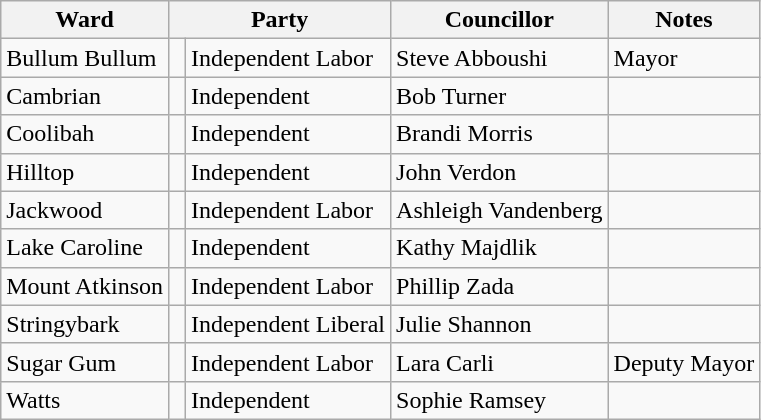<table class="wikitable">
<tr>
<th>Ward</th>
<th colspan="2">Party</th>
<th>Councillor</th>
<th>Notes</th>
</tr>
<tr>
<td>Bullum Bullum</td>
<td> </td>
<td>Independent Labor</td>
<td>Steve Abboushi</td>
<td>Mayor</td>
</tr>
<tr>
<td>Cambrian</td>
<td> </td>
<td>Independent</td>
<td>Bob Turner</td>
<td></td>
</tr>
<tr>
<td>Coolibah</td>
<td> </td>
<td>Independent</td>
<td>Brandi Morris</td>
<td></td>
</tr>
<tr>
<td>Hilltop</td>
<td> </td>
<td>Independent</td>
<td>John Verdon</td>
<td></td>
</tr>
<tr>
<td>Jackwood</td>
<td> </td>
<td>Independent Labor</td>
<td>Ashleigh Vandenberg</td>
<td></td>
</tr>
<tr>
<td>Lake Caroline</td>
<td> </td>
<td>Independent</td>
<td>Kathy Majdlik</td>
<td></td>
</tr>
<tr>
<td>Mount Atkinson</td>
<td> </td>
<td>Independent Labor</td>
<td>Phillip Zada</td>
<td></td>
</tr>
<tr>
<td>Stringybark</td>
<td> </td>
<td>Independent Liberal</td>
<td>Julie Shannon</td>
<td></td>
</tr>
<tr>
<td>Sugar Gum</td>
<td> </td>
<td>Independent Labor</td>
<td>Lara Carli</td>
<td>Deputy Mayor</td>
</tr>
<tr>
<td>Watts</td>
<td> </td>
<td>Independent</td>
<td>Sophie Ramsey</td>
<td></td>
</tr>
</table>
